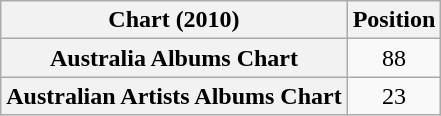<table class="wikitable sortable plainrowheaders" style="text-align:center">
<tr>
<th scope="col">Chart (2010)</th>
<th scope="col">Position</th>
</tr>
<tr>
<th scope="row">Australia Albums Chart</th>
<td>88</td>
</tr>
<tr>
<th scope="row">Australian Artists Albums Chart</th>
<td>23</td>
</tr>
</table>
